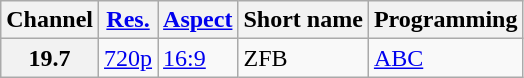<table class="wikitable">
<tr>
<th>Channel</th>
<th><a href='#'>Res.</a></th>
<th><a href='#'>Aspect</a></th>
<th>Short name</th>
<th>Programming</th>
</tr>
<tr>
<th scope = "row">19.7</th>
<td><a href='#'>720p</a></td>
<td><a href='#'>16:9</a></td>
<td>ZFB</td>
<td><a href='#'>ABC</a></td>
</tr>
</table>
